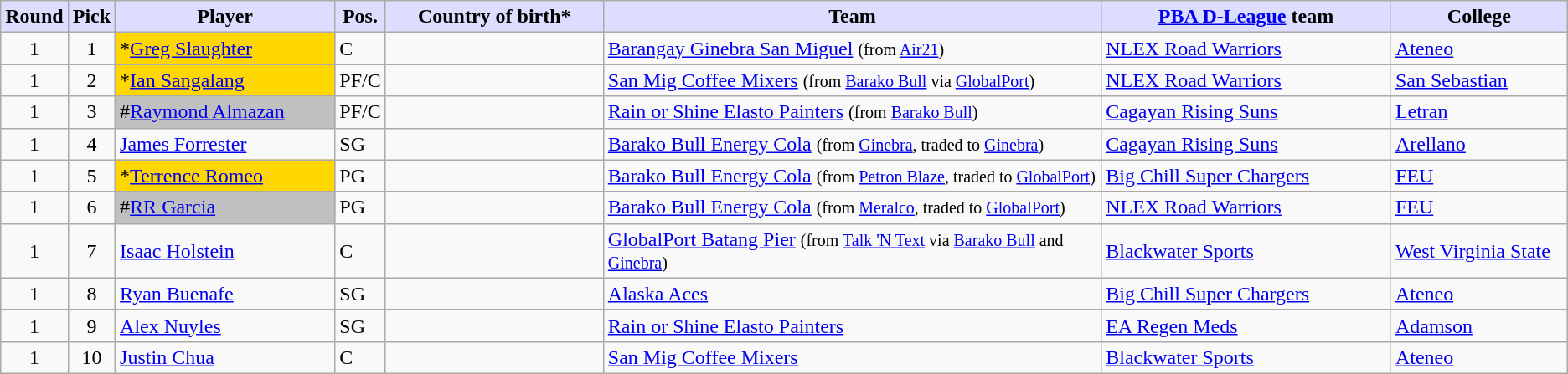<table class="wikitable sortable sortable">
<tr>
<th style="background:#ddf; width:1%;">Round</th>
<th style="background:#ddf; width:1%;">Pick</th>
<th style="background:#ddf; width:15%;">Player</th>
<th style="background:#ddf; width:1%;">Pos.</th>
<th style="background:#ddf; width:15%;">Country of birth*</th>
<th style="background:#ddf; width:35%;">Team</th>
<th style="background:#ddf; width:20%;"><a href='#'>PBA D-League</a> team</th>
<th style="background:#ddf; width:20%;">College</th>
</tr>
<tr>
<td align=center>1</td>
<td align=center>1</td>
<td bgcolor=gold>*<a href='#'>Greg Slaughter</a></td>
<td>C</td>
<td></td>
<td><a href='#'>Barangay Ginebra San Miguel</a> <small>(from <a href='#'>Air21</a>)</small></td>
<td><a href='#'>NLEX Road Warriors</a></td>
<td><a href='#'>Ateneo</a></td>
</tr>
<tr>
<td align=center>1</td>
<td align=center>2</td>
<td bgcolor=gold>*<a href='#'>Ian Sangalang</a></td>
<td>PF/C</td>
<td></td>
<td><a href='#'>San Mig Coffee Mixers</a> <small>(from <a href='#'>Barako Bull</a> via <a href='#'>GlobalPort</a>)</small></td>
<td><a href='#'>NLEX Road Warriors</a></td>
<td><a href='#'>San Sebastian</a></td>
</tr>
<tr>
<td align=center>1</td>
<td align=center>3</td>
<td bgcolor=silver>#<a href='#'>Raymond Almazan</a></td>
<td>PF/C</td>
<td></td>
<td><a href='#'>Rain or Shine Elasto Painters</a> <small>(from <a href='#'>Barako Bull</a>)</small> </td>
<td><a href='#'>Cagayan Rising Suns</a></td>
<td><a href='#'>Letran</a></td>
</tr>
<tr>
<td align=center>1</td>
<td align=center>4</td>
<td><a href='#'>James Forrester</a></td>
<td>SG</td>
<td></td>
<td><a href='#'>Barako Bull Energy Cola</a> <small>(from <a href='#'>Ginebra</a>, traded to <a href='#'>Ginebra</a>)</small></td>
<td><a href='#'>Cagayan Rising Suns</a></td>
<td><a href='#'>Arellano</a></td>
</tr>
<tr>
<td align=center>1</td>
<td align=center>5</td>
<td bgcolor=gold>*<a href='#'>Terrence Romeo</a></td>
<td>PG</td>
<td></td>
<td><a href='#'>Barako Bull Energy Cola</a> <small>(from <a href='#'>Petron Blaze</a>, traded to <a href='#'>GlobalPort</a>)</small></td>
<td><a href='#'>Big Chill Super Chargers</a></td>
<td><a href='#'>FEU</a></td>
</tr>
<tr>
<td align=center>1</td>
<td align=center>6</td>
<td bgcolor=silver>#<a href='#'>RR Garcia</a></td>
<td>PG</td>
<td></td>
<td><a href='#'>Barako Bull Energy Cola</a> <small>(from <a href='#'>Meralco</a>, traded to <a href='#'>GlobalPort</a>)</small></td>
<td><a href='#'>NLEX Road Warriors</a></td>
<td><a href='#'>FEU</a></td>
</tr>
<tr>
<td align=center>1</td>
<td align=center>7</td>
<td><a href='#'>Isaac Holstein</a></td>
<td>C</td>
<td></td>
<td><a href='#'>GlobalPort Batang Pier</a> <small>(from <a href='#'>Talk 'N Text</a> via <a href='#'>Barako Bull</a> and <a href='#'>Ginebra</a>)</small> </td>
<td><a href='#'>Blackwater Sports</a></td>
<td><a href='#'>West Virginia State</a></td>
</tr>
<tr>
<td align=center>1</td>
<td align=center>8</td>
<td><a href='#'>Ryan Buenafe</a></td>
<td>SG</td>
<td></td>
<td><a href='#'>Alaska Aces</a></td>
<td><a href='#'>Big Chill Super Chargers</a></td>
<td><a href='#'>Ateneo</a></td>
</tr>
<tr>
<td align=center>1</td>
<td align=center>9</td>
<td><a href='#'>Alex Nuyles</a></td>
<td>SG</td>
<td></td>
<td><a href='#'>Rain or Shine Elasto Painters</a></td>
<td><a href='#'>EA Regen Meds</a></td>
<td><a href='#'>Adamson</a></td>
</tr>
<tr>
<td align=center>1</td>
<td align=center>10</td>
<td><a href='#'>Justin Chua</a></td>
<td>C</td>
<td></td>
<td><a href='#'>San Mig Coffee Mixers</a></td>
<td><a href='#'>Blackwater Sports</a></td>
<td><a href='#'>Ateneo</a></td>
</tr>
</table>
